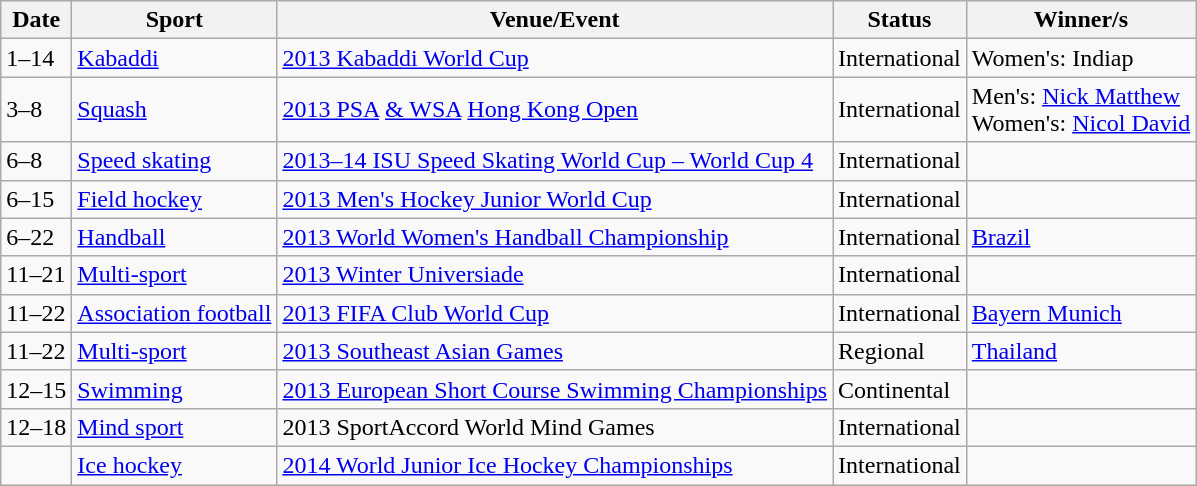<table class="wikitable sortable">
<tr>
<th>Date</th>
<th>Sport</th>
<th>Venue/Event</th>
<th>Status</th>
<th>Winner/s</th>
</tr>
<tr>
<td>1–14</td>
<td><a href='#'>Kabaddi</a></td>
<td> <a href='#'>2013 Kabaddi World Cup</a></td>
<td>International</td>
<td>Women's:  Indiap</td>
</tr>
<tr>
<td>3–8</td>
<td><a href='#'>Squash</a></td>
<td> <a href='#'>2013 PSA</a> <a href='#'>& WSA</a> <a href='#'>Hong Kong Open</a></td>
<td>International</td>
<td>Men's:  <a href='#'>Nick Matthew</a><br>Women's:  <a href='#'>Nicol David</a></td>
</tr>
<tr>
<td>6–8</td>
<td><a href='#'>Speed skating</a></td>
<td> <a href='#'>2013–14 ISU Speed Skating World Cup – World Cup 4</a></td>
<td>International</td>
<td></td>
</tr>
<tr>
<td>6–15</td>
<td><a href='#'>Field hockey</a></td>
<td> <a href='#'>2013 Men's Hockey Junior World Cup</a></td>
<td>International</td>
<td></td>
</tr>
<tr>
<td>6–22</td>
<td><a href='#'>Handball</a></td>
<td> <a href='#'>2013 World Women's Handball Championship</a></td>
<td>International</td>
<td> <a href='#'>Brazil</a></td>
</tr>
<tr>
<td>11–21</td>
<td><a href='#'>Multi-sport</a></td>
<td> <a href='#'>2013 Winter Universiade</a></td>
<td>International</td>
<td></td>
</tr>
<tr>
<td>11–22</td>
<td><a href='#'>Association football</a></td>
<td> <a href='#'>2013 FIFA Club World Cup</a></td>
<td>International</td>
<td> <a href='#'>Bayern Munich</a></td>
</tr>
<tr>
<td>11–22</td>
<td><a href='#'>Multi-sport</a></td>
<td> <a href='#'>2013 Southeast Asian Games</a></td>
<td>Regional</td>
<td> <a href='#'>Thailand</a></td>
</tr>
<tr>
<td>12–15</td>
<td><a href='#'>Swimming</a></td>
<td> <a href='#'>2013 European Short Course Swimming Championships</a></td>
<td>Continental</td>
<td></td>
</tr>
<tr>
<td>12–18</td>
<td><a href='#'>Mind sport</a></td>
<td> 2013 SportAccord World Mind Games</td>
<td>International</td>
<td></td>
</tr>
<tr>
<td></td>
<td><a href='#'>Ice hockey</a></td>
<td> <a href='#'>2014 World Junior Ice Hockey Championships</a></td>
<td>International</td>
<td></td>
</tr>
</table>
